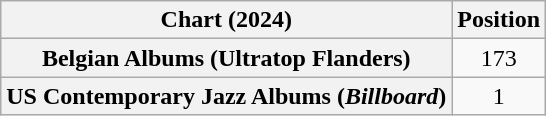<table class="wikitable sortable plainrowheaders" style="text-align:center;">
<tr>
<th scope="col">Chart (2024)</th>
<th scope="col">Position</th>
</tr>
<tr>
<th scope="row">Belgian Albums (Ultratop Flanders)</th>
<td>173</td>
</tr>
<tr>
<th scope="row">US Contemporary Jazz Albums (<em>Billboard</em>)</th>
<td>1</td>
</tr>
</table>
